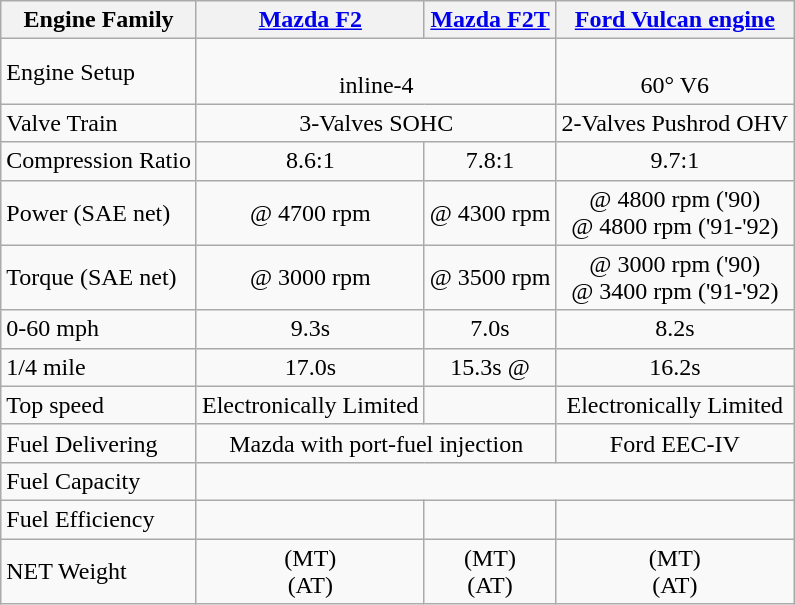<table class="wikitable">
<tr>
<th>Engine Family</th>
<th><a href='#'>Mazda F2</a></th>
<th><a href='#'>Mazda F2T</a></th>
<th><a href='#'>Ford Vulcan engine</a></th>
</tr>
<tr>
<td>Engine Setup</td>
<td align="center"colspan="2"><br>inline-4</td>
<td align="center"><br>60° V6</td>
</tr>
<tr>
<td>Valve Train</td>
<td align="center"colspan="2">3-Valves SOHC</td>
<td align="center">2-Valves Pushrod OHV</td>
</tr>
<tr>
<td>Compression Ratio</td>
<td align="center">8.6:1</td>
<td align="center">7.8:1</td>
<td align="center">9.7:1</td>
</tr>
<tr>
<td>Power (SAE net)</td>
<td align="center"> @ 4700 rpm</td>
<td align="center"> @ 4300 rpm</td>
<td align="center"> @ 4800 rpm ('90)<br> @ 4800 rpm ('91-'92)</td>
</tr>
<tr>
<td>Torque (SAE net)</td>
<td align="center"> @ 3000 rpm</td>
<td align="center"> @ 3500 rpm</td>
<td align="center"> @ 3000 rpm ('90)<br> @ 3400 rpm ('91-'92)</td>
</tr>
<tr>
<td>0-60 mph</td>
<td align="center">9.3s</td>
<td align="center">7.0s</td>
<td align="center">8.2s</td>
</tr>
<tr>
<td>1/4 mile</td>
<td align="center">17.0s</td>
<td align="center">15.3s @ </td>
<td align="center">16.2s</td>
</tr>
<tr>
<td>Top speed</td>
<td align="center"> Electronically Limited</td>
<td align="center"></td>
<td align="center"> Electronically Limited</td>
</tr>
<tr>
<td>Fuel Delivering</td>
<td align="center" colspan="2">Mazda with port-fuel injection</td>
<td align="center">Ford EEC-IV</td>
</tr>
<tr>
<td>Fuel Capacity</td>
<td align="center" colspan="3"></td>
</tr>
<tr>
<td>Fuel Efficiency</td>
<td align="center"></td>
<td align="center"></td>
<td align="center"></td>
</tr>
<tr>
<td>NET Weight</td>
<td align="center"> (MT)<br> (AT)</td>
<td align="center"> (MT)<br> (AT)</td>
<td align="center"> (MT)<br> (AT)</td>
</tr>
</table>
